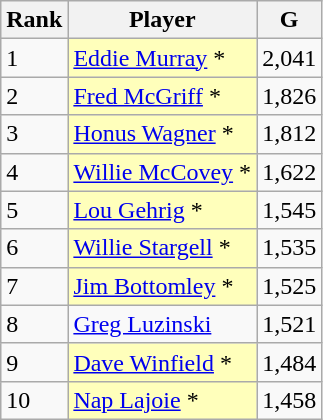<table class="wikitable" style="float:left;">
<tr style="white-space:nowrap;">
<th>Rank</th>
<th>Player</th>
<th>G</th>
</tr>
<tr>
<td>1</td>
<td style="background:#ffffbb;"><a href='#'>Eddie Murray</a> *</td>
<td>2,041</td>
</tr>
<tr>
<td>2</td>
<td style="background:#ffffbb;"><a href='#'>Fred McGriff</a> *</td>
<td>1,826</td>
</tr>
<tr>
<td>3</td>
<td style="background:#ffffbb;"><a href='#'>Honus Wagner</a> *</td>
<td>1,812</td>
</tr>
<tr>
<td>4</td>
<td style="background:#ffffbb;"><a href='#'>Willie McCovey</a> *</td>
<td>1,622</td>
</tr>
<tr>
<td>5</td>
<td style="background:#ffffbb;"><a href='#'>Lou Gehrig</a> *</td>
<td>1,545</td>
</tr>
<tr>
<td>6</td>
<td style="background:#ffffbb;"><a href='#'>Willie Stargell</a> *</td>
<td>1,535</td>
</tr>
<tr>
<td>7</td>
<td style="background:#ffffbb;"><a href='#'>Jim Bottomley</a> *</td>
<td>1,525</td>
</tr>
<tr>
<td>8</td>
<td><a href='#'>Greg Luzinski</a></td>
<td>1,521</td>
</tr>
<tr>
<td>9</td>
<td style="background:#ffffbb;"><a href='#'>Dave Winfield</a> *</td>
<td>1,484</td>
</tr>
<tr>
<td>10</td>
<td style="background:#ffffbb;"><a href='#'>Nap Lajoie</a> *</td>
<td>1,458</td>
</tr>
</table>
